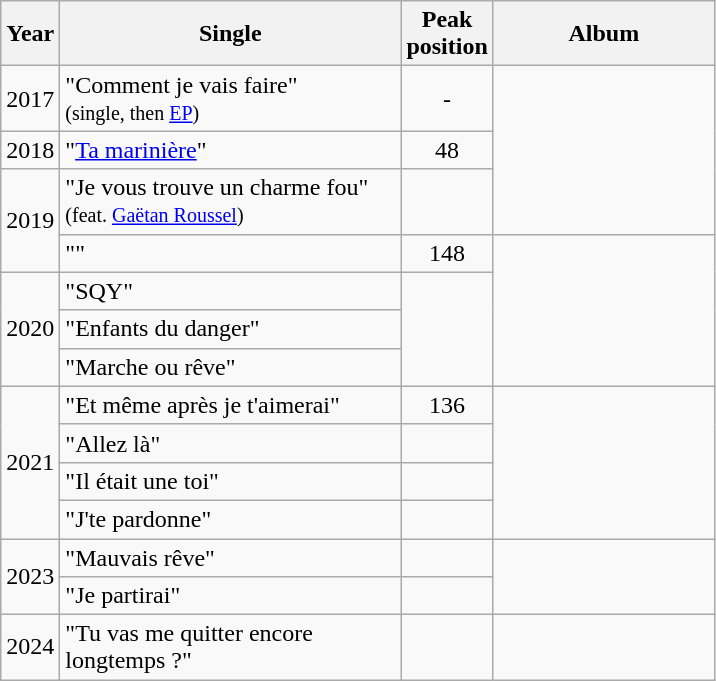<table class="wikitable sortable">
<tr>
<th align="center">Year</th>
<th width="220" align="center">Single</th>
<th width="10" align="center">Peak position</th>
<th width="140" align="center">Album</th>
</tr>
<tr>
<td rowspan="1" align="center">2017</td>
<td>"Comment je vais faire"<br><small>(single, then <a href='#'>EP</a>)</small></td>
<td align="center">-</td>
<td rowspan="3" align="center"><em></em></td>
</tr>
<tr>
<td align="center">2018</td>
<td>"<a href='#'>Ta marinière</a>"</td>
<td align="center">48</td>
</tr>
<tr>
<td rowspan="2" align="center">2019</td>
<td>"Je vous trouve un charme fou" <small>(feat. <a href='#'>Gaëtan Roussel</a>)</small></td>
</tr>
<tr>
<td>""</td>
<td align="center">148</td>
<td rowspan="4" align="center"><em></em></td>
</tr>
<tr>
<td rowspan="3" align="center">2020</td>
<td>"SQY"</td>
</tr>
<tr>
<td>"Enfants du danger"</td>
</tr>
<tr>
<td>"Marche ou rêve"</td>
</tr>
<tr>
<td rowspan="4" align="center">2021</td>
<td>"Et même après je t'aimerai"</td>
<td align="center">136</td>
<td rowspan="4"></td>
</tr>
<tr>
<td>"Allez là"</td>
<td></td>
</tr>
<tr>
<td>"Il était une toi"</td>
<td></td>
</tr>
<tr>
<td>"J'te pardonne"</td>
<td></td>
</tr>
<tr>
<td rowspan="2">2023</td>
<td>"Mauvais rêve"</td>
<td></td>
<td rowspan="2"></td>
</tr>
<tr>
<td>"Je partirai"</td>
<td></td>
</tr>
<tr>
<td>2024</td>
<td>"Tu vas me quitter encore longtemps ?"</td>
<td></td>
<td></td>
</tr>
</table>
